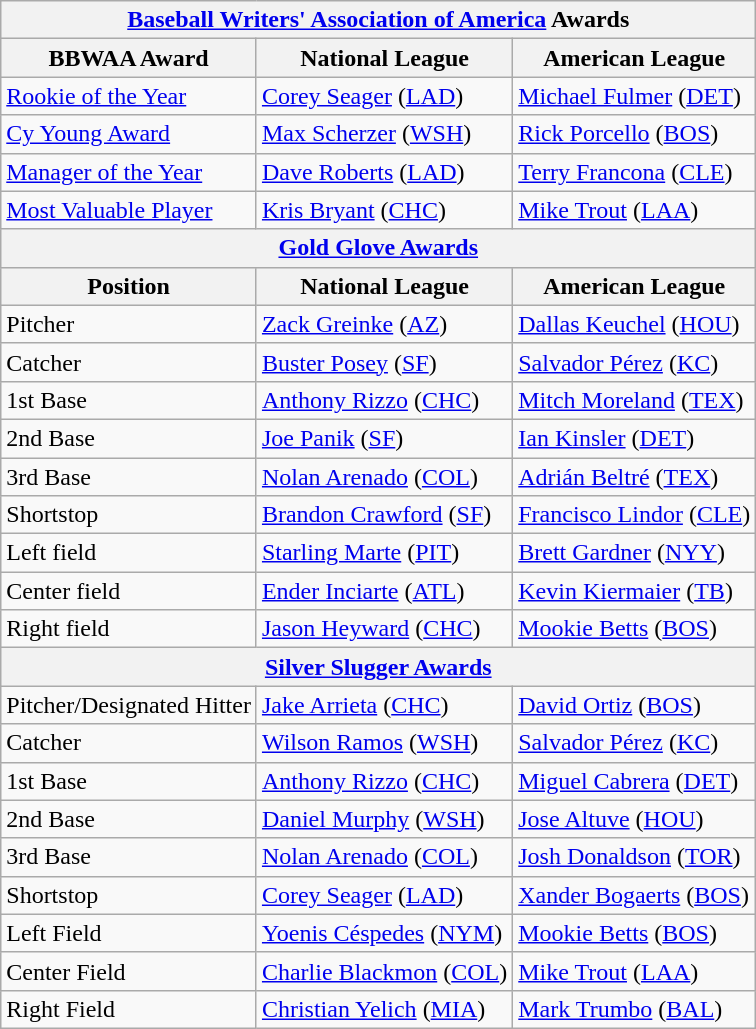<table class="wikitable">
<tr>
<th colspan="9"><a href='#'>Baseball Writers' Association of America</a> Awards</th>
</tr>
<tr>
<th>BBWAA Award</th>
<th>National League</th>
<th>American League</th>
</tr>
<tr>
<td><a href='#'>Rookie of the Year</a></td>
<td><a href='#'>Corey Seager</a> (<a href='#'>LAD</a>)</td>
<td><a href='#'>Michael Fulmer</a> (<a href='#'>DET</a>)</td>
</tr>
<tr>
<td><a href='#'>Cy Young Award</a></td>
<td><a href='#'>Max Scherzer</a> (<a href='#'>WSH</a>)</td>
<td><a href='#'>Rick Porcello</a> (<a href='#'>BOS</a>)</td>
</tr>
<tr>
<td><a href='#'>Manager of the Year</a></td>
<td><a href='#'>Dave Roberts</a> (<a href='#'>LAD</a>)</td>
<td><a href='#'>Terry Francona</a> (<a href='#'>CLE</a>)</td>
</tr>
<tr>
<td><a href='#'>Most Valuable Player</a></td>
<td><a href='#'>Kris Bryant</a> (<a href='#'>CHC</a>)</td>
<td><a href='#'>Mike Trout</a> (<a href='#'>LAA</a>)</td>
</tr>
<tr>
<th colspan="9"><a href='#'>Gold Glove Awards</a></th>
</tr>
<tr>
<th>Position</th>
<th>National League</th>
<th>American League</th>
</tr>
<tr>
<td>Pitcher</td>
<td><a href='#'>Zack Greinke</a> (<a href='#'>AZ</a>)</td>
<td><a href='#'>Dallas Keuchel</a> (<a href='#'>HOU</a>)</td>
</tr>
<tr>
<td>Catcher</td>
<td><a href='#'>Buster Posey</a> (<a href='#'>SF</a>)</td>
<td><a href='#'>Salvador Pérez</a> (<a href='#'>KC</a>)</td>
</tr>
<tr>
<td>1st Base</td>
<td><a href='#'>Anthony Rizzo</a> (<a href='#'>CHC</a>)</td>
<td><a href='#'>Mitch Moreland</a> (<a href='#'>TEX</a>)</td>
</tr>
<tr>
<td>2nd Base</td>
<td><a href='#'>Joe Panik</a> (<a href='#'>SF</a>)</td>
<td><a href='#'>Ian Kinsler</a> (<a href='#'>DET</a>)</td>
</tr>
<tr>
<td>3rd Base</td>
<td><a href='#'>Nolan Arenado</a> (<a href='#'>COL</a>)</td>
<td><a href='#'>Adrián Beltré</a> (<a href='#'>TEX</a>)</td>
</tr>
<tr>
<td>Shortstop</td>
<td><a href='#'>Brandon Crawford</a> (<a href='#'>SF</a>)</td>
<td><a href='#'>Francisco Lindor</a> (<a href='#'>CLE</a>)</td>
</tr>
<tr>
<td>Left field</td>
<td><a href='#'>Starling Marte</a> (<a href='#'>PIT</a>)</td>
<td><a href='#'>Brett Gardner</a> (<a href='#'>NYY</a>)</td>
</tr>
<tr>
<td>Center field</td>
<td><a href='#'>Ender Inciarte</a> (<a href='#'>ATL</a>)</td>
<td><a href='#'>Kevin Kiermaier</a> (<a href='#'>TB</a>)</td>
</tr>
<tr>
<td>Right field</td>
<td><a href='#'>Jason Heyward</a> (<a href='#'>CHC</a>)</td>
<td><a href='#'>Mookie Betts</a> (<a href='#'>BOS</a>)</td>
</tr>
<tr>
<th colspan="9"><a href='#'>Silver Slugger Awards</a></th>
</tr>
<tr>
<td>Pitcher/Designated Hitter</td>
<td><a href='#'>Jake Arrieta</a> (<a href='#'>CHC</a>)</td>
<td><a href='#'>David Ortiz</a> (<a href='#'>BOS</a>)</td>
</tr>
<tr>
<td>Catcher</td>
<td><a href='#'>Wilson Ramos</a> (<a href='#'>WSH</a>)</td>
<td><a href='#'>Salvador Pérez</a> (<a href='#'>KC</a>)</td>
</tr>
<tr>
<td>1st Base</td>
<td><a href='#'>Anthony Rizzo</a> (<a href='#'>CHC</a>)</td>
<td><a href='#'>Miguel Cabrera</a> (<a href='#'>DET</a>)</td>
</tr>
<tr>
<td>2nd Base</td>
<td><a href='#'>Daniel Murphy</a> (<a href='#'>WSH</a>)</td>
<td><a href='#'>Jose Altuve</a> (<a href='#'>HOU</a>)</td>
</tr>
<tr>
<td>3rd Base</td>
<td><a href='#'>Nolan Arenado</a> (<a href='#'>COL</a>)</td>
<td><a href='#'>Josh Donaldson</a> (<a href='#'>TOR</a>)</td>
</tr>
<tr>
<td>Shortstop</td>
<td><a href='#'>Corey Seager</a> (<a href='#'>LAD</a>)</td>
<td><a href='#'>Xander Bogaerts</a> (<a href='#'>BOS</a>)</td>
</tr>
<tr>
<td>Left Field</td>
<td><a href='#'>Yoenis Céspedes</a> (<a href='#'>NYM</a>)</td>
<td><a href='#'>Mookie Betts</a> (<a href='#'>BOS</a>)</td>
</tr>
<tr>
<td>Center Field</td>
<td><a href='#'>Charlie Blackmon</a> (<a href='#'>COL</a>)</td>
<td><a href='#'>Mike Trout</a> (<a href='#'>LAA</a>)</td>
</tr>
<tr>
<td>Right Field</td>
<td><a href='#'>Christian Yelich</a> (<a href='#'>MIA</a>)</td>
<td><a href='#'>Mark Trumbo</a> (<a href='#'>BAL</a>)</td>
</tr>
</table>
